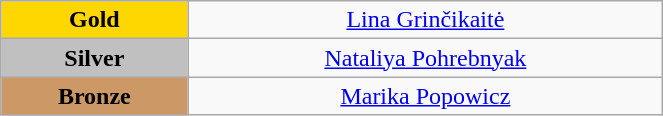<table class="wikitable" style="text-align:center; " width="35%">
<tr>
<td bgcolor="gold"><strong>Gold</strong></td>
<td><a href='#'>Lina Grinčikaitė</a><br>  <small><em></em></small></td>
</tr>
<tr>
<td bgcolor="silver"><strong>Silver</strong></td>
<td><a href='#'>Nataliya Pohrebnyak</a><br>  <small><em></em></small></td>
</tr>
<tr>
<td bgcolor="CC9966"><strong>Bronze</strong></td>
<td><a href='#'>Marika Popowicz</a><br>  <small><em></em></small></td>
</tr>
</table>
